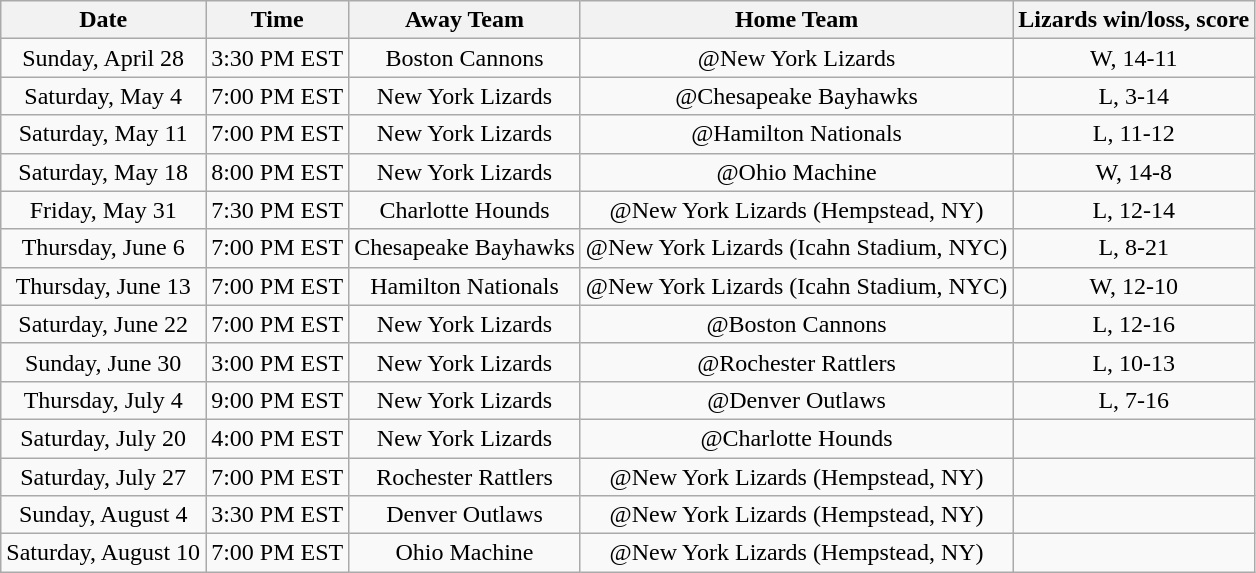<table class="wikitable" style="text-align:center">
<tr>
<th>Date</th>
<th>Time</th>
<th>Away Team</th>
<th>Home Team</th>
<th>Lizards win/loss, score</th>
</tr>
<tr>
<td>Sunday, April 28</td>
<td>3:30 PM EST</td>
<td>Boston Cannons</td>
<td>@New York Lizards</td>
<td>W, 14-11</td>
</tr>
<tr>
<td>Saturday, May 4</td>
<td>7:00 PM EST</td>
<td>New York Lizards</td>
<td>@Chesapeake Bayhawks</td>
<td>L, 3-14</td>
</tr>
<tr>
<td>Saturday, May 11</td>
<td>7:00 PM EST</td>
<td>New York Lizards</td>
<td>@Hamilton Nationals</td>
<td>L, 11-12</td>
</tr>
<tr>
<td>Saturday, May 18</td>
<td>8:00 PM EST</td>
<td>New York Lizards</td>
<td>@Ohio Machine</td>
<td>W, 14-8</td>
</tr>
<tr>
<td>Friday, May 31</td>
<td>7:30 PM EST</td>
<td>Charlotte Hounds</td>
<td>@New York Lizards (Hempstead, NY)</td>
<td>L, 12-14</td>
</tr>
<tr>
<td>Thursday, June 6</td>
<td>7:00 PM EST</td>
<td>Chesapeake Bayhawks</td>
<td>@New York Lizards (Icahn Stadium, NYC)</td>
<td>L, 8-21</td>
</tr>
<tr>
<td>Thursday, June 13</td>
<td>7:00 PM EST</td>
<td>Hamilton Nationals</td>
<td>@New York Lizards (Icahn Stadium, NYC)</td>
<td>W, 12-10</td>
</tr>
<tr>
<td>Saturday, June 22</td>
<td>7:00 PM EST</td>
<td>New York Lizards</td>
<td>@Boston Cannons</td>
<td>L, 12-16</td>
</tr>
<tr>
<td>Sunday, June 30</td>
<td>3:00 PM EST</td>
<td>New York Lizards</td>
<td>@Rochester Rattlers</td>
<td>L, 10-13</td>
</tr>
<tr>
<td>Thursday, July 4</td>
<td>9:00 PM EST</td>
<td>New York Lizards</td>
<td>@Denver Outlaws</td>
<td>L, 7-16</td>
</tr>
<tr>
<td>Saturday, July 20</td>
<td>4:00 PM EST</td>
<td>New York Lizards</td>
<td>@Charlotte Hounds</td>
<td></td>
</tr>
<tr>
<td>Saturday, July 27</td>
<td>7:00 PM EST</td>
<td>Rochester Rattlers</td>
<td>@New York Lizards (Hempstead, NY)</td>
<td></td>
</tr>
<tr>
<td>Sunday, August 4</td>
<td>3:30 PM EST</td>
<td>Denver Outlaws</td>
<td>@New York Lizards (Hempstead, NY)</td>
<td></td>
</tr>
<tr>
<td>Saturday, August 10</td>
<td>7:00 PM EST</td>
<td>Ohio Machine</td>
<td>@New York Lizards (Hempstead, NY)</td>
<td></td>
</tr>
</table>
